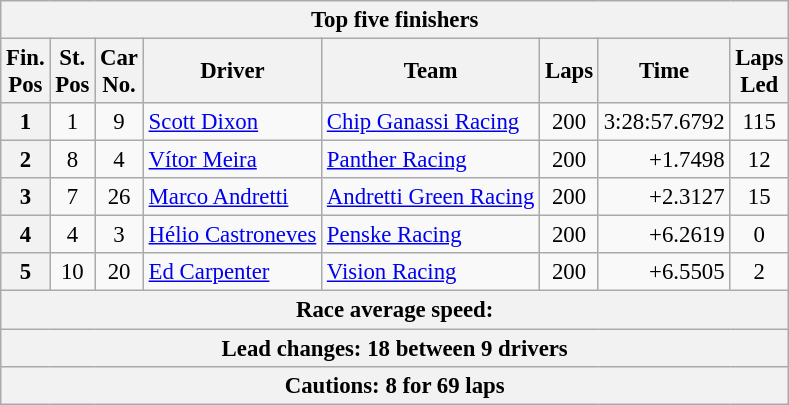<table class="wikitable" style="font-size:95%;text-align:center">
<tr>
<th colspan=9>Top five finishers</th>
</tr>
<tr>
<th>Fin.<br>Pos</th>
<th>St.<br>Pos</th>
<th>Car<br>No.</th>
<th>Driver</th>
<th>Team</th>
<th>Laps</th>
<th>Time</th>
<th>Laps<br>Led</th>
</tr>
<tr>
<th>1</th>
<td>1</td>
<td>9</td>
<td style="text-align:left"> <a href='#'>Scott Dixon</a></td>
<td style="text-align:left"><a href='#'>Chip Ganassi Racing</a></td>
<td>200</td>
<td align=right>3:28:57.6792</td>
<td>115</td>
</tr>
<tr>
<th>2</th>
<td>8</td>
<td>4</td>
<td style="text-align:left"> <a href='#'>Vítor Meira</a></td>
<td style="text-align:left"><a href='#'>Panther Racing</a></td>
<td>200</td>
<td align=right>+1.7498</td>
<td>12</td>
</tr>
<tr>
<th>3</th>
<td>7</td>
<td>26</td>
<td style="text-align:left"> <a href='#'>Marco Andretti</a></td>
<td style="text-align:left"><a href='#'>Andretti Green Racing</a></td>
<td>200</td>
<td align=right>+2.3127</td>
<td>15</td>
</tr>
<tr>
<th>4</th>
<td>4</td>
<td>3</td>
<td style="text-align:left"> <a href='#'>Hélio Castroneves</a></td>
<td style="text-align:left"><a href='#'>Penske Racing</a></td>
<td>200</td>
<td align=right>+6.2619</td>
<td>0</td>
</tr>
<tr>
<th>5</th>
<td>10</td>
<td>20</td>
<td style="text-align:left"> <a href='#'>Ed Carpenter</a></td>
<td style="text-align:left"><a href='#'>Vision Racing</a></td>
<td>200</td>
<td align=right>+6.5505</td>
<td>2</td>
</tr>
<tr>
<th colspan=9>Race average speed: </th>
</tr>
<tr>
<th colspan=9>Lead changes: 18 between 9 drivers</th>
</tr>
<tr>
<th colspan=9>Cautions: 8 for 69 laps</th>
</tr>
</table>
